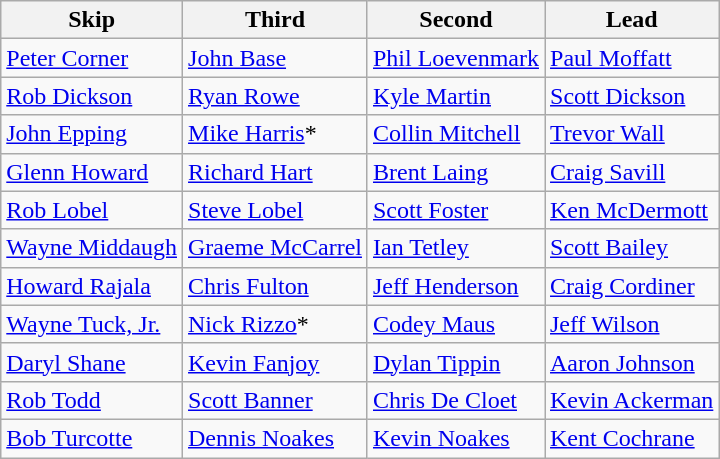<table class="wikitable">
<tr>
<th>Skip</th>
<th>Third</th>
<th>Second</th>
<th>Lead</th>
</tr>
<tr>
<td><a href='#'>Peter Corner</a></td>
<td><a href='#'>John Base</a></td>
<td><a href='#'>Phil Loevenmark</a></td>
<td><a href='#'>Paul Moffatt</a></td>
</tr>
<tr>
<td><a href='#'>Rob Dickson</a></td>
<td><a href='#'>Ryan Rowe</a></td>
<td><a href='#'>Kyle Martin</a></td>
<td><a href='#'>Scott Dickson</a></td>
</tr>
<tr>
<td><a href='#'>John Epping</a></td>
<td><a href='#'>Mike Harris</a>*</td>
<td><a href='#'>Collin Mitchell</a></td>
<td><a href='#'>Trevor Wall</a></td>
</tr>
<tr>
<td><a href='#'>Glenn Howard</a></td>
<td><a href='#'>Richard Hart</a></td>
<td><a href='#'>Brent Laing</a></td>
<td><a href='#'>Craig Savill</a></td>
</tr>
<tr>
<td><a href='#'>Rob Lobel</a></td>
<td><a href='#'>Steve Lobel</a></td>
<td><a href='#'>Scott Foster</a></td>
<td><a href='#'>Ken McDermott</a></td>
</tr>
<tr>
<td><a href='#'>Wayne Middaugh</a></td>
<td><a href='#'>Graeme McCarrel</a></td>
<td><a href='#'>Ian Tetley</a></td>
<td><a href='#'>Scott Bailey</a></td>
</tr>
<tr>
<td><a href='#'>Howard Rajala</a></td>
<td><a href='#'>Chris Fulton</a></td>
<td><a href='#'>Jeff Henderson</a></td>
<td><a href='#'>Craig Cordiner</a></td>
</tr>
<tr>
<td><a href='#'>Wayne Tuck, Jr.</a></td>
<td><a href='#'>Nick Rizzo</a>*</td>
<td><a href='#'>Codey Maus</a></td>
<td><a href='#'>Jeff Wilson</a></td>
</tr>
<tr>
<td><a href='#'>Daryl Shane</a></td>
<td><a href='#'>Kevin Fanjoy</a></td>
<td><a href='#'>Dylan Tippin</a></td>
<td><a href='#'>Aaron Johnson</a></td>
</tr>
<tr>
<td><a href='#'>Rob Todd</a></td>
<td><a href='#'>Scott Banner</a></td>
<td><a href='#'>Chris De Cloet</a></td>
<td><a href='#'>Kevin Ackerman</a></td>
</tr>
<tr>
<td><a href='#'>Bob Turcotte</a></td>
<td><a href='#'>Dennis Noakes</a></td>
<td><a href='#'>Kevin Noakes</a></td>
<td><a href='#'>Kent Cochrane</a></td>
</tr>
</table>
